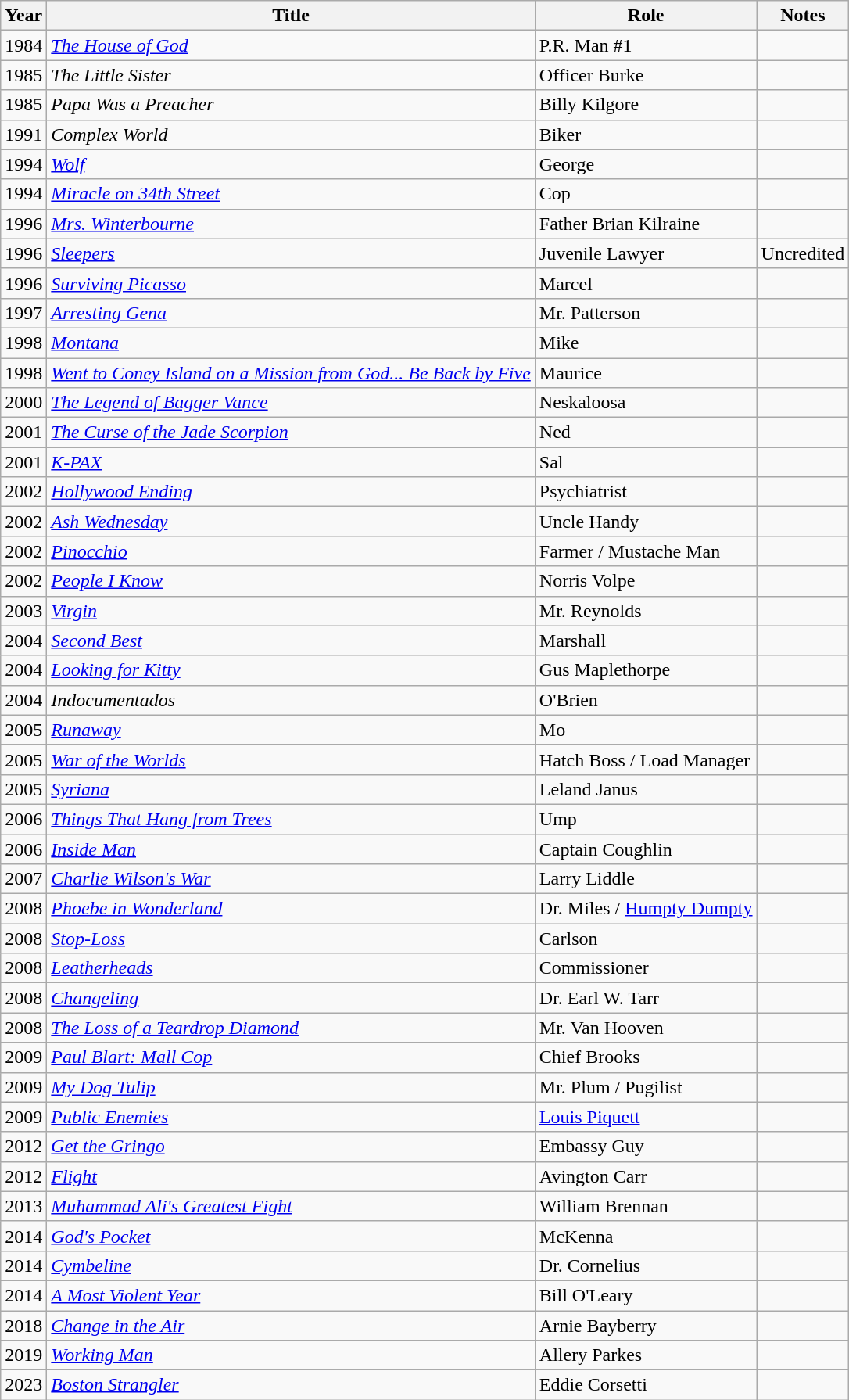<table class="wikitable sortable">
<tr>
<th>Year</th>
<th>Title</th>
<th>Role</th>
<th>Notes</th>
</tr>
<tr>
<td>1984</td>
<td><a href='#'><em>The House of God</em></a></td>
<td>P.R. Man #1</td>
<td></td>
</tr>
<tr>
<td>1985</td>
<td><em>The Little Sister</em></td>
<td>Officer Burke</td>
<td></td>
</tr>
<tr>
<td>1985</td>
<td><em>Papa Was a Preacher</em></td>
<td>Billy Kilgore</td>
<td></td>
</tr>
<tr>
<td>1991</td>
<td><em>Complex World</em></td>
<td>Biker</td>
<td></td>
</tr>
<tr>
<td>1994</td>
<td><a href='#'><em>Wolf</em></a></td>
<td>George</td>
<td></td>
</tr>
<tr>
<td>1994</td>
<td><a href='#'><em>Miracle on 34th Street</em></a></td>
<td>Cop</td>
<td></td>
</tr>
<tr>
<td>1996</td>
<td><em><a href='#'>Mrs. Winterbourne</a></em></td>
<td>Father Brian Kilraine</td>
<td></td>
</tr>
<tr>
<td>1996</td>
<td><em><a href='#'>Sleepers</a></em></td>
<td>Juvenile Lawyer</td>
<td>Uncredited</td>
</tr>
<tr>
<td>1996</td>
<td><em><a href='#'>Surviving Picasso</a></em></td>
<td>Marcel</td>
<td></td>
</tr>
<tr>
<td>1997</td>
<td><em><a href='#'>Arresting Gena</a></em></td>
<td>Mr. Patterson</td>
<td></td>
</tr>
<tr>
<td>1998</td>
<td><a href='#'><em>Montana</em></a></td>
<td>Mike</td>
<td></td>
</tr>
<tr>
<td>1998</td>
<td><em><a href='#'>Went to Coney Island on a Mission from God... Be Back by Five</a></em></td>
<td>Maurice</td>
<td></td>
</tr>
<tr>
<td>2000</td>
<td><em><a href='#'>The Legend of Bagger Vance</a></em></td>
<td>Neskaloosa</td>
<td></td>
</tr>
<tr>
<td>2001</td>
<td><em><a href='#'>The Curse of the Jade Scorpion</a></em></td>
<td>Ned</td>
<td></td>
</tr>
<tr>
<td>2001</td>
<td><a href='#'><em>K-PAX</em></a></td>
<td>Sal</td>
<td></td>
</tr>
<tr>
<td>2002</td>
<td><em><a href='#'>Hollywood Ending</a></em></td>
<td>Psychiatrist</td>
<td></td>
</tr>
<tr>
<td>2002</td>
<td><a href='#'><em>Ash Wednesday</em></a></td>
<td>Uncle Handy</td>
<td></td>
</tr>
<tr>
<td>2002</td>
<td><a href='#'><em>Pinocchio</em></a></td>
<td>Farmer / Mustache Man</td>
<td></td>
</tr>
<tr>
<td>2002</td>
<td><em><a href='#'>People I Know</a></em></td>
<td>Norris Volpe</td>
<td></td>
</tr>
<tr>
<td>2003</td>
<td><a href='#'><em>Virgin</em></a></td>
<td>Mr. Reynolds</td>
<td></td>
</tr>
<tr>
<td>2004</td>
<td><em><a href='#'>Second Best</a></em></td>
<td>Marshall</td>
<td></td>
</tr>
<tr>
<td>2004</td>
<td><em><a href='#'>Looking for Kitty</a></em></td>
<td>Gus Maplethorpe</td>
<td></td>
</tr>
<tr>
<td>2004</td>
<td><em>Indocumentados</em></td>
<td>O'Brien</td>
<td></td>
</tr>
<tr>
<td>2005</td>
<td><a href='#'><em>Runaway</em></a></td>
<td>Mo</td>
<td></td>
</tr>
<tr>
<td>2005</td>
<td><a href='#'><em>War of the Worlds</em></a></td>
<td>Hatch Boss / Load Manager</td>
<td></td>
</tr>
<tr>
<td>2005</td>
<td><em><a href='#'>Syriana</a></em></td>
<td>Leland Janus</td>
<td></td>
</tr>
<tr>
<td>2006</td>
<td><em><a href='#'>Things That Hang from Trees</a></em></td>
<td>Ump</td>
<td></td>
</tr>
<tr>
<td>2006</td>
<td><em><a href='#'>Inside Man</a></em></td>
<td>Captain Coughlin</td>
<td></td>
</tr>
<tr>
<td>2007</td>
<td><a href='#'><em>Charlie Wilson's War</em></a></td>
<td>Larry Liddle</td>
<td></td>
</tr>
<tr>
<td>2008</td>
<td><em><a href='#'>Phoebe in Wonderland</a></em></td>
<td>Dr. Miles / <a href='#'>Humpty Dumpty</a></td>
<td></td>
</tr>
<tr>
<td>2008</td>
<td><a href='#'><em>Stop-Loss</em></a></td>
<td>Carlson</td>
<td></td>
</tr>
<tr>
<td>2008</td>
<td><em><a href='#'>Leatherheads</a></em></td>
<td>Commissioner</td>
<td></td>
</tr>
<tr>
<td>2008</td>
<td><a href='#'><em>Changeling</em></a></td>
<td>Dr. Earl W. Tarr</td>
<td></td>
</tr>
<tr>
<td>2008</td>
<td><em><a href='#'>The Loss of a Teardrop Diamond</a></em></td>
<td>Mr. Van Hooven</td>
<td></td>
</tr>
<tr>
<td>2009</td>
<td><em><a href='#'>Paul Blart: Mall Cop</a></em></td>
<td>Chief Brooks</td>
<td></td>
</tr>
<tr>
<td>2009</td>
<td><em><a href='#'>My Dog Tulip</a></em></td>
<td>Mr. Plum / Pugilist</td>
<td></td>
</tr>
<tr>
<td>2009</td>
<td><a href='#'><em>Public Enemies</em></a></td>
<td><a href='#'>Louis Piquett</a></td>
<td></td>
</tr>
<tr>
<td>2012</td>
<td><em><a href='#'>Get the Gringo</a></em></td>
<td>Embassy Guy</td>
<td></td>
</tr>
<tr>
<td>2012</td>
<td><a href='#'><em>Flight</em></a></td>
<td>Avington Carr</td>
<td></td>
</tr>
<tr>
<td>2013</td>
<td><em><a href='#'>Muhammad Ali's Greatest Fight</a></em></td>
<td>William Brennan</td>
<td></td>
</tr>
<tr>
<td>2014</td>
<td><em><a href='#'>God's Pocket</a></em></td>
<td>McKenna</td>
<td></td>
</tr>
<tr>
<td>2014</td>
<td><a href='#'><em>Cymbeline</em></a></td>
<td>Dr. Cornelius</td>
<td></td>
</tr>
<tr>
<td>2014</td>
<td><em><a href='#'>A Most Violent Year</a></em></td>
<td>Bill O'Leary</td>
<td></td>
</tr>
<tr>
<td>2018</td>
<td><em><a href='#'>Change in the Air</a></em></td>
<td>Arnie Bayberry</td>
<td></td>
</tr>
<tr>
<td>2019</td>
<td><a href='#'><em>Working Man</em></a></td>
<td>Allery Parkes</td>
<td></td>
</tr>
<tr>
<td>2023</td>
<td><a href='#'><em>Boston Strangler</em></a></td>
<td>Eddie Corsetti</td>
<td></td>
</tr>
</table>
